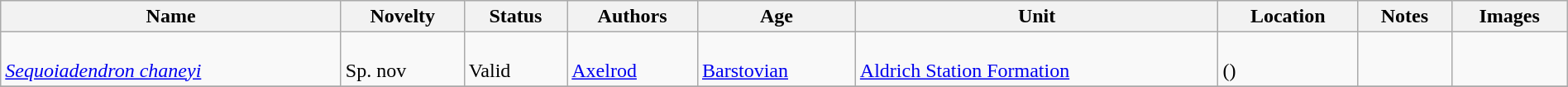<table class="wikitable sortable" align="center" width="100%">
<tr>
<th>Name</th>
<th>Novelty</th>
<th>Status</th>
<th>Authors</th>
<th>Age</th>
<th>Unit</th>
<th>Location</th>
<th>Notes</th>
<th>Images</th>
</tr>
<tr>
<td><br><em><a href='#'>Sequoiadendron chaneyi</a></em></td>
<td><br>Sp. nov</td>
<td><br>Valid</td>
<td><br><a href='#'>Axelrod</a></td>
<td><br><a href='#'>Barstovian</a></td>
<td><br><a href='#'>Aldrich Station Formation</a></td>
<td><br> ()</td>
<td></td>
<td><br></td>
</tr>
<tr>
</tr>
</table>
